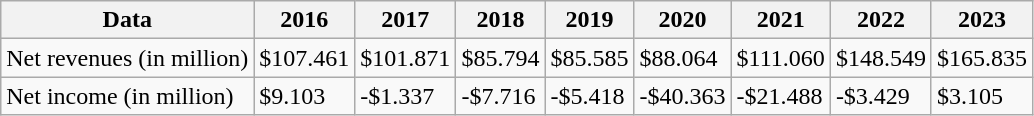<table class="wikitable">
<tr>
<th>Data</th>
<th>2016</th>
<th>2017</th>
<th>2018</th>
<th>2019</th>
<th>2020</th>
<th>2021</th>
<th>2022</th>
<th>2023</th>
</tr>
<tr>
<td>Net revenues (in million)</td>
<td>$107.461</td>
<td>$101.871</td>
<td>$85.794</td>
<td>$85.585</td>
<td>$88.064</td>
<td>$111.060</td>
<td>$148.549</td>
<td>$165.835</td>
</tr>
<tr>
<td>Net income (in million)</td>
<td>$9.103</td>
<td>-$1.337</td>
<td>-$7.716</td>
<td>-$5.418</td>
<td>-$40.363</td>
<td>-$21.488</td>
<td>-$3.429</td>
<td>$3.105</td>
</tr>
</table>
